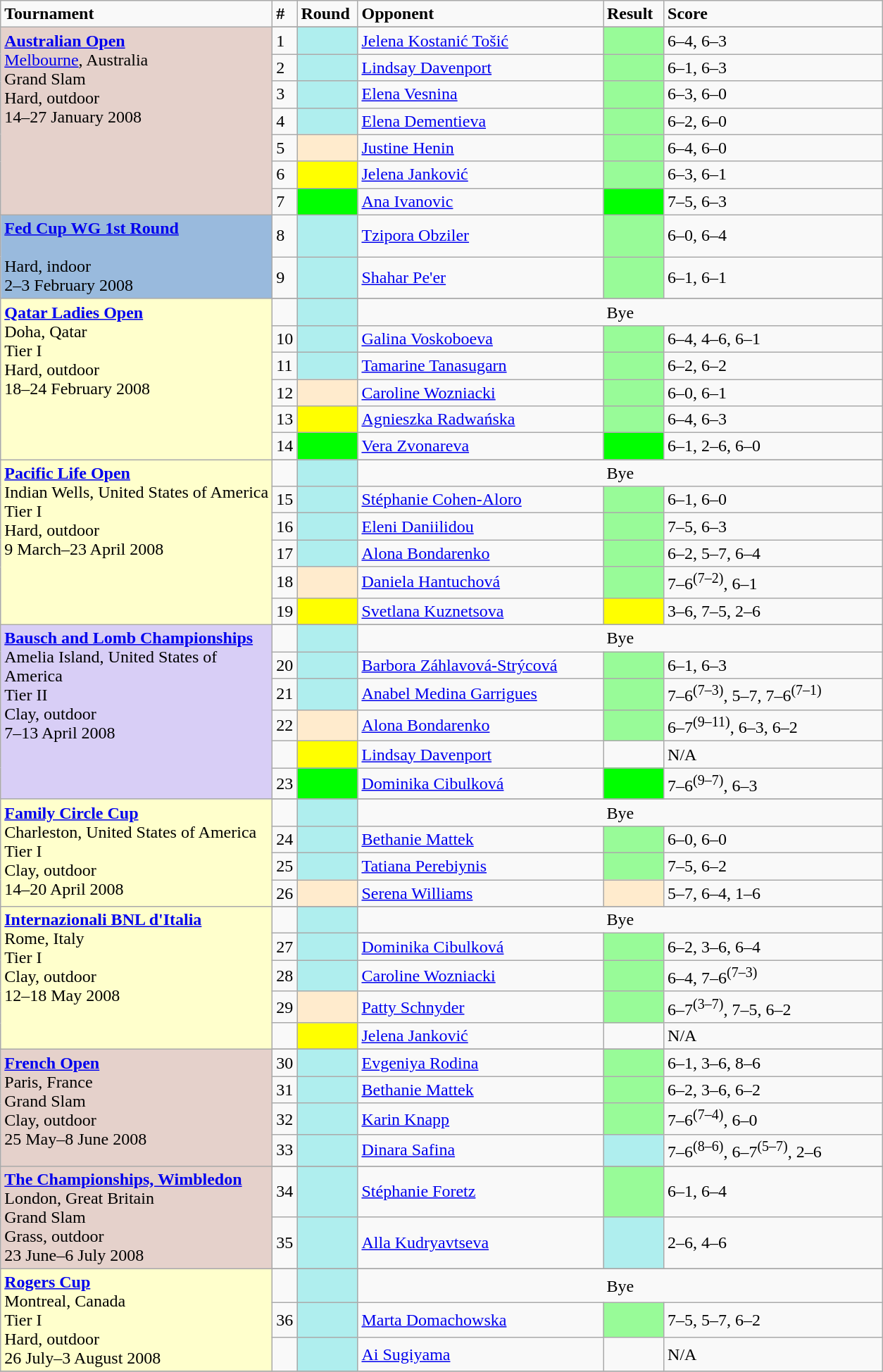<table class="wikitable">
<tr style="font-weight:bold">
<td style="width:250px;">Tournament</td>
<td style="width:15px;">#</td>
<td style="width:50px;">Round</td>
<td style="width:225px;">Opponent</td>
<td style="width:50px;">Result</td>
<td style="width:200px;">Score</td>
</tr>
<tr>
<td rowspan="8" style="background:#e5d1cb; text-align:left; vertical-align:top;"><strong><a href='#'>Australian Open</a></strong><br><a href='#'>Melbourne</a>, Australia<br>Grand Slam<br>Hard, outdoor<br>14–27 January 2008</td>
</tr>
<tr>
<td>1</td>
<td style="background:#afeeee;"></td>
<td> <a href='#'>Jelena Kostanić Tošić</a></td>
<td bgcolor="#98FB98"></td>
<td>6–4, 6–3</td>
</tr>
<tr>
<td>2</td>
<td style="background:#afeeee;"></td>
<td> <a href='#'>Lindsay Davenport</a></td>
<td bgcolor="#98FB98"></td>
<td>6–1, 6–3</td>
</tr>
<tr>
<td>3</td>
<td style="background:#afeeee;"></td>
<td> <a href='#'>Elena Vesnina</a></td>
<td bgcolor="#98FB98"></td>
<td>6–3, 6–0</td>
</tr>
<tr>
<td>4</td>
<td style="background:#afeeee;"></td>
<td> <a href='#'>Elena Dementieva</a></td>
<td bgcolor="#98FB98"></td>
<td>6–2, 6–0</td>
</tr>
<tr>
<td>5</td>
<td bgcolor=#ffebcd></td>
<td> <a href='#'>Justine Henin</a></td>
<td bgcolor="#98FB98"></td>
<td>6–4, 6–0</td>
</tr>
<tr>
<td>6</td>
<td bgcolor=yellow></td>
<td> <a href='#'>Jelena Janković</a></td>
<td bgcolor="#98FB98"></td>
<td>6–3, 6–1</td>
</tr>
<tr>
<td>7</td>
<td bgcolor="lime"></td>
<td> <a href='#'>Ana Ivanovic</a></td>
<td bgcolor="lime"></td>
<td>7–5, 6–3</td>
</tr>
<tr>
<td rowspan="2" style="background:#99badd; text-align:left; vertical-align:top;"><strong><a href='#'>Fed Cup WG 1st Round</a></strong><br>  <br> Hard, indoor <br> 2–3 February 2008</td>
<td>8</td>
<td style="background:#afeeee;"></td>
<td> <a href='#'>Tzipora Obziler</a></td>
<td bgcolor="#98FB98"></td>
<td>6–0, 6–4</td>
</tr>
<tr>
<td>9</td>
<td style="background:#afeeee;"></td>
<td> <a href='#'>Shahar Pe'er</a></td>
<td bgcolor="#98FB98"></td>
<td>6–1, 6–1</td>
</tr>
<tr>
<td rowspan="7" style="background:#ffffcc; text-align:left; vertical-align:top;"><strong><a href='#'>Qatar Ladies Open</a></strong><br>Doha, Qatar<br>Tier I<br>Hard, outdoor<br>18–24 February 2008</td>
</tr>
<tr>
<td></td>
<td style="background:#afeeee;"></td>
<td colspan="3" align="center">Bye</td>
</tr>
<tr>
<td>10</td>
<td style="background:#afeeee;"></td>
<td> <a href='#'>Galina Voskoboeva</a></td>
<td bgcolor="#98FB98"></td>
<td>6–4, 4–6, 6–1</td>
</tr>
<tr>
<td>11</td>
<td style="background:#afeeee;"></td>
<td> <a href='#'>Tamarine Tanasugarn</a></td>
<td bgcolor="#98FB98"></td>
<td>6–2, 6–2</td>
</tr>
<tr>
<td>12</td>
<td bgcolor=#ffebcd></td>
<td> <a href='#'>Caroline Wozniacki</a></td>
<td bgcolor="#98FB98"></td>
<td>6–0, 6–1</td>
</tr>
<tr>
<td>13</td>
<td bgcolor=yellow></td>
<td> <a href='#'>Agnieszka Radwańska</a></td>
<td bgcolor="#98FB98"></td>
<td>6–4, 6–3</td>
</tr>
<tr>
<td>14</td>
<td bgcolor="lime"></td>
<td> <a href='#'>Vera Zvonareva</a></td>
<td bgcolor="lime"></td>
<td>6–1, 2–6, 6–0</td>
</tr>
<tr>
<td rowspan="7" style="background:#ffffcc; text-align:left; vertical-align:top;"><strong><a href='#'>Pacific Life Open</a></strong><br>Indian Wells, United States of America<br>Tier I<br>Hard, outdoor<br>9 March–23 April 2008</td>
</tr>
<tr>
<td></td>
<td style="background:#afeeee;"></td>
<td colspan="3" align="center">Bye</td>
</tr>
<tr>
<td>15</td>
<td style="background:#afeeee;"></td>
<td> <a href='#'>Stéphanie Cohen-Aloro</a></td>
<td bgcolor="#98FB98"></td>
<td>6–1, 6–0</td>
</tr>
<tr>
<td>16</td>
<td style="background:#afeeee;"></td>
<td> <a href='#'>Eleni Daniilidou</a></td>
<td bgcolor="#98FB98"></td>
<td>7–5, 6–3</td>
</tr>
<tr>
<td>17</td>
<td style="background:#afeeee;"></td>
<td> <a href='#'>Alona Bondarenko</a></td>
<td bgcolor="#98FB98"></td>
<td>6–2, 5–7, 6–4</td>
</tr>
<tr>
<td>18</td>
<td bgcolor=#ffebcd></td>
<td> <a href='#'>Daniela Hantuchová</a></td>
<td bgcolor="#98FB98"></td>
<td>7–6<sup>(7–2)</sup>, 6–1</td>
</tr>
<tr>
<td>19</td>
<td bgcolor=yellow></td>
<td> <a href='#'>Svetlana Kuznetsova</a></td>
<td bgcolor=yellow></td>
<td>3–6, 7–5, 2–6</td>
</tr>
<tr>
<td rowspan="7" style="background:#D8CEF6; text-align:left; vertical-align:top;"><strong><a href='#'>Bausch and Lomb Championships</a></strong><br>Amelia Island, United States of America<br>Tier II<br>Clay, outdoor<br>7–13 April 2008</td>
</tr>
<tr>
<td></td>
<td style="background:#afeeee;"></td>
<td colspan="3" align="center">Bye</td>
</tr>
<tr>
<td>20</td>
<td style="background:#afeeee;"></td>
<td> <a href='#'>Barbora Záhlavová-Strýcová</a></td>
<td bgcolor="#98FB98"></td>
<td>6–1, 6–3</td>
</tr>
<tr>
<td>21</td>
<td style="background:#afeeee;"></td>
<td> <a href='#'>Anabel Medina Garrigues</a></td>
<td bgcolor="#98FB98"></td>
<td>7–6<sup>(7–3)</sup>, 5–7, 7–6<sup>(7–1)</sup></td>
</tr>
<tr>
<td>22</td>
<td bgcolor=#ffebcd></td>
<td> <a href='#'>Alona Bondarenko</a></td>
<td bgcolor="#98FB98"></td>
<td>6–7<sup>(9–11)</sup>, 6–3, 6–2</td>
</tr>
<tr>
<td></td>
<td bgcolor=yellow></td>
<td> <a href='#'>Lindsay Davenport</a></td>
<td></td>
<td>N/A</td>
</tr>
<tr>
<td>23</td>
<td bgcolor="lime"></td>
<td> <a href='#'>Dominika Cibulková</a></td>
<td bgcolor="lime"></td>
<td>7–6<sup>(9–7)</sup>, 6–3</td>
</tr>
<tr>
<td rowspan="5" style="background:#ffffcc; text-align:left; vertical-align:top;"><strong><a href='#'>Family Circle Cup</a></strong><br>Charleston, United States of America<br>Tier I<br>Clay, outdoor<br>14–20 April 2008</td>
</tr>
<tr>
<td></td>
<td style="background:#afeeee;"></td>
<td colspan="3" align="center">Bye</td>
</tr>
<tr>
<td>24</td>
<td style="background:#afeeee;"></td>
<td> <a href='#'>Bethanie Mattek</a></td>
<td bgcolor="#98FB98"></td>
<td>6–0, 6–0</td>
</tr>
<tr>
<td>25</td>
<td style="background:#afeeee;"></td>
<td> <a href='#'>Tatiana Perebiynis</a></td>
<td bgcolor="#98FB98"></td>
<td>7–5, 6–2</td>
</tr>
<tr>
<td>26</td>
<td bgcolor=#ffebcd></td>
<td> <a href='#'>Serena Williams</a></td>
<td bgcolor=#ffebcd></td>
<td>5–7, 6–4, 1–6</td>
</tr>
<tr>
<td rowspan="6" style="background:#ffffcc; text-align:left; vertical-align:top;"><strong><a href='#'>Internazionali BNL d'Italia</a></strong><br>Rome, Italy<br>Tier I<br>Clay, outdoor<br>12–18 May 2008</td>
</tr>
<tr>
<td></td>
<td style="background:#afeeee;"></td>
<td colspan="3" align="center">Bye</td>
</tr>
<tr>
<td>27</td>
<td style="background:#afeeee;"></td>
<td> <a href='#'>Dominika Cibulková</a></td>
<td bgcolor="#98FB98"></td>
<td>6–2, 3–6, 6–4</td>
</tr>
<tr>
<td>28</td>
<td style="background:#afeeee;"></td>
<td> <a href='#'>Caroline Wozniacki</a></td>
<td bgcolor="#98FB98"></td>
<td>6–4, 7–6<sup>(7–3)</sup></td>
</tr>
<tr>
<td>29</td>
<td bgcolor=#ffebcd></td>
<td> <a href='#'>Patty Schnyder</a></td>
<td bgcolor="#98FB98"></td>
<td>6–7<sup>(3–7)</sup>, 7–5, 6–2</td>
</tr>
<tr>
<td></td>
<td bgcolor=yellow></td>
<td> <a href='#'>Jelena Janković</a></td>
<td></td>
<td>N/A</td>
</tr>
<tr>
<td rowspan="5" style="background:#e5d1cb; text-align:left; vertical-align:top;"><strong><a href='#'>French Open</a></strong><br>Paris, France<br>Grand Slam<br>Clay, outdoor<br>25 May–8 June 2008</td>
</tr>
<tr>
<td>30</td>
<td style="background:#afeeee;"></td>
<td> <a href='#'>Evgeniya Rodina</a></td>
<td bgcolor="#98FB98"></td>
<td>6–1, 3–6, 8–6</td>
</tr>
<tr>
<td>31</td>
<td style="background:#afeeee;"></td>
<td> <a href='#'>Bethanie Mattek</a></td>
<td bgcolor="#98FB98"></td>
<td>6–2, 3–6, 6–2</td>
</tr>
<tr>
<td>32</td>
<td style="background:#afeeee;"></td>
<td> <a href='#'>Karin Knapp</a></td>
<td bgcolor="#98FB98"></td>
<td>7–6<sup>(7–4)</sup>, 6–0</td>
</tr>
<tr>
<td>33</td>
<td style="background:#afeeee;"></td>
<td> <a href='#'>Dinara Safina</a></td>
<td bgcolor=#afeeee></td>
<td>7–6<sup>(8–6)</sup>, 6–7<sup>(5–7)</sup>, 2–6</td>
</tr>
<tr>
<td rowspan="3" style="background:#e5d1cb; text-align:left; vertical-align:top;"><strong><a href='#'>The Championships, Wimbledon</a></strong><br>London, Great Britain<br>Grand Slam<br>Grass, outdoor<br>23 June–6 July 2008</td>
</tr>
<tr>
<td>34</td>
<td style="background:#afeeee;"></td>
<td> <a href='#'>Stéphanie Foretz</a></td>
<td bgcolor="#98FB98"></td>
<td>6–1, 6–4</td>
</tr>
<tr>
<td>35</td>
<td style="background:#afeeee;"></td>
<td> <a href='#'>Alla Kudryavtseva</a></td>
<td bgcolor=#afeeee></td>
<td>2–6, 4–6</td>
</tr>
<tr>
<td rowspan="4" style="background:#ffffcc; text-align:left; vertical-align:top;"><strong><a href='#'>Rogers Cup</a></strong><br>Montreal, Canada<br>Tier I<br>Hard, outdoor<br>26 July–3 August 2008</td>
</tr>
<tr>
<td></td>
<td style="background:#afeeee;"></td>
<td colspan="7" align="center">Bye</td>
</tr>
<tr>
<td>36</td>
<td style="background:#afeeee;"></td>
<td> <a href='#'>Marta Domachowska</a></td>
<td bgcolor="#98FB98"></td>
<td>7–5, 5–7, 6–2</td>
</tr>
<tr>
<td></td>
<td style="background:#afeeee;"></td>
<td> <a href='#'>Ai Sugiyama</a></td>
<td></td>
<td>N/A</td>
</tr>
<tr>
</tr>
</table>
